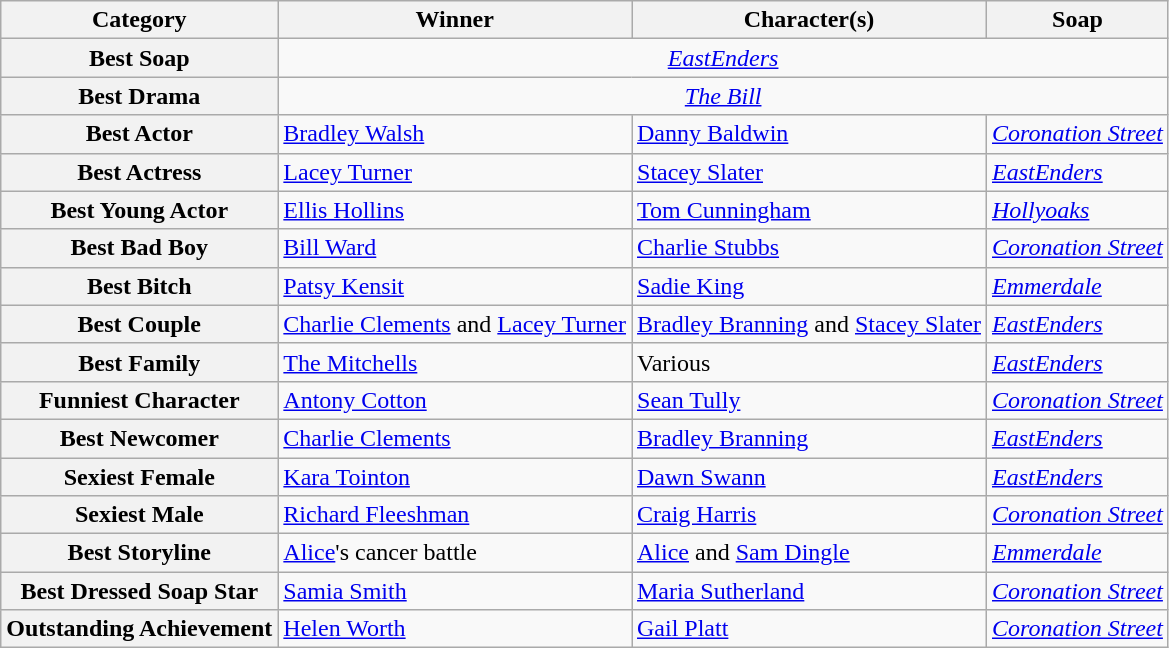<table class="wikitable" style="font-size: 100%;">
<tr>
<th>Category</th>
<th>Winner</th>
<th>Character(s)</th>
<th>Soap</th>
</tr>
<tr>
<th>Best Soap</th>
<td colspan = "3" align="center"><em><a href='#'>EastEnders</a></em></td>
</tr>
<tr>
<th>Best Drama</th>
<td colspan = "3" align="center"><em><a href='#'>The Bill</a></em></td>
</tr>
<tr>
<th>Best Actor</th>
<td><a href='#'>Bradley Walsh</a></td>
<td><a href='#'>Danny Baldwin</a></td>
<td><em><a href='#'>Coronation Street</a></em></td>
</tr>
<tr>
<th>Best Actress</th>
<td><a href='#'>Lacey Turner</a></td>
<td><a href='#'>Stacey Slater</a></td>
<td><em><a href='#'>EastEnders</a></em></td>
</tr>
<tr>
<th>Best Young Actor</th>
<td><a href='#'>Ellis Hollins</a></td>
<td><a href='#'>Tom Cunningham</a></td>
<td><em><a href='#'>Hollyoaks</a></em></td>
</tr>
<tr>
<th>Best Bad Boy</th>
<td><a href='#'>Bill Ward</a></td>
<td><a href='#'>Charlie Stubbs</a></td>
<td><em><a href='#'>Coronation Street</a></em></td>
</tr>
<tr>
<th>Best Bitch</th>
<td><a href='#'>Patsy Kensit</a></td>
<td><a href='#'>Sadie King</a></td>
<td><em><a href='#'>Emmerdale</a></em></td>
</tr>
<tr>
<th>Best Couple</th>
<td><a href='#'>Charlie Clements</a> and <a href='#'>Lacey Turner</a></td>
<td><a href='#'>Bradley Branning</a> and <a href='#'>Stacey Slater</a></td>
<td><em><a href='#'>EastEnders</a></em></td>
</tr>
<tr>
<th>Best Family</th>
<td><a href='#'>The Mitchells</a></td>
<td>Various</td>
<td><em><a href='#'>EastEnders</a></em></td>
</tr>
<tr>
<th>Funniest Character</th>
<td><a href='#'>Antony Cotton</a></td>
<td><a href='#'>Sean Tully</a></td>
<td><em><a href='#'>Coronation Street</a></em></td>
</tr>
<tr>
<th>Best Newcomer</th>
<td><a href='#'>Charlie Clements</a></td>
<td><a href='#'>Bradley Branning</a></td>
<td><em><a href='#'>EastEnders</a></em></td>
</tr>
<tr>
<th>Sexiest Female</th>
<td><a href='#'>Kara Tointon</a></td>
<td><a href='#'>Dawn Swann</a></td>
<td><em><a href='#'>EastEnders</a></em></td>
</tr>
<tr>
<th>Sexiest Male</th>
<td><a href='#'>Richard Fleeshman</a></td>
<td><a href='#'>Craig Harris</a></td>
<td><em><a href='#'>Coronation Street</a></em></td>
</tr>
<tr>
<th>Best Storyline</th>
<td><a href='#'>Alice</a>'s cancer battle</td>
<td><a href='#'>Alice</a> and <a href='#'>Sam Dingle</a></td>
<td><em><a href='#'>Emmerdale</a></em></td>
</tr>
<tr>
<th>Best Dressed Soap Star</th>
<td><a href='#'>Samia Smith</a></td>
<td><a href='#'>Maria Sutherland</a></td>
<td><em><a href='#'>Coronation Street</a></em></td>
</tr>
<tr>
<th>Outstanding Achievement</th>
<td><a href='#'>Helen Worth</a></td>
<td><a href='#'>Gail Platt</a></td>
<td><em><a href='#'>Coronation Street</a></em></td>
</tr>
</table>
